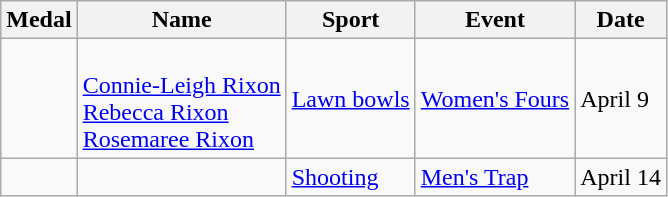<table class="wikitable sortable">
<tr>
<th>Medal</th>
<th>Name</th>
<th>Sport</th>
<th>Event</th>
<th>Date</th>
</tr>
<tr>
<td></td>
<td><br><a href='#'>Connie-Leigh Rixon</a><br><a href='#'>Rebecca Rixon</a><br><a href='#'>Rosemaree Rixon</a></td>
<td><a href='#'>Lawn bowls</a></td>
<td><a href='#'>Women's Fours</a></td>
<td>April 9</td>
</tr>
<tr>
<td></td>
<td></td>
<td><a href='#'>Shooting</a></td>
<td><a href='#'>Men's Trap</a></td>
<td>April 14</td>
</tr>
</table>
